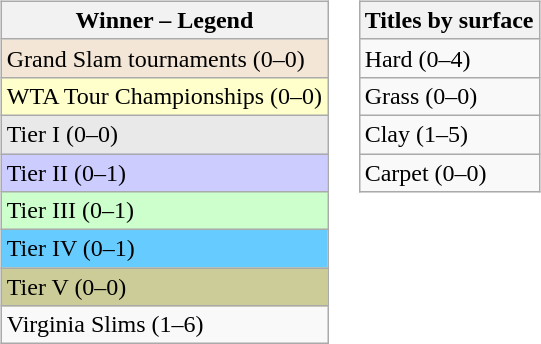<table>
<tr valign=top>
<td><br><table class="wikitable sortable">
<tr>
<th>Winner – Legend</th>
</tr>
<tr>
<td style="background:#f3e6d7;">Grand Slam tournaments (0–0)</td>
</tr>
<tr>
<td style="background:#ffffcc;">WTA Tour Championships (0–0)</td>
</tr>
<tr>
<td style="background:#e9e9e9;">Tier I (0–0)</td>
</tr>
<tr>
<td style="background:#ccccff;"F>Tier II (0–1)</td>
</tr>
<tr>
<td style="background:#ccffcc;">Tier III (0–1)</td>
</tr>
<tr>
<td style="background:#66ccff;">Tier IV (0–1)</td>
</tr>
<tr>
<td style="background:#cccc99;">Tier V (0–0)</td>
</tr>
<tr>
<td>Virginia Slims (1–6)</td>
</tr>
</table>
</td>
<td><br><table class="wikitable sortable">
<tr>
<th>Titles by surface</th>
</tr>
<tr>
<td>Hard (0–4)</td>
</tr>
<tr>
<td>Grass (0–0)</td>
</tr>
<tr>
<td>Clay (1–5)</td>
</tr>
<tr>
<td>Carpet (0–0)</td>
</tr>
</table>
</td>
</tr>
</table>
